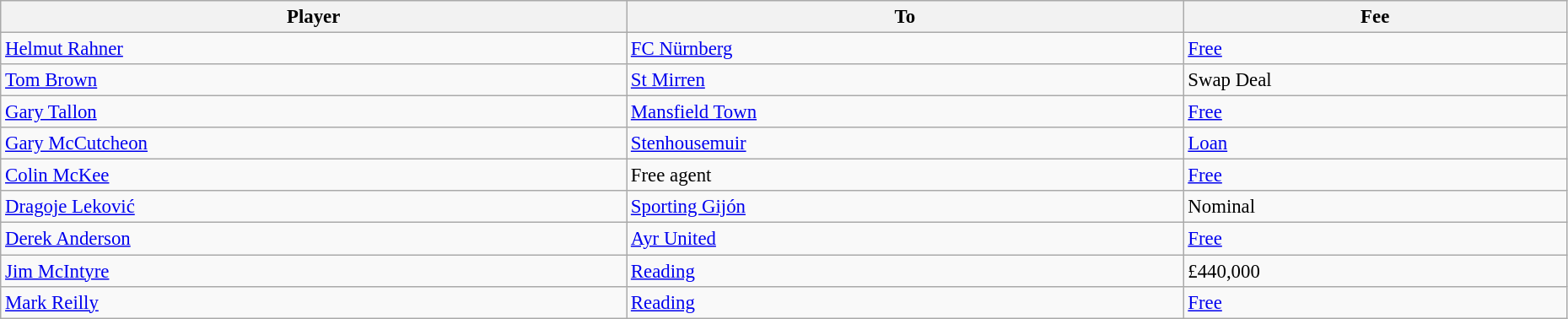<table class="wikitable" style="text-align:center; font-size:95%;width:98%; text-align:left">
<tr>
<th>Player</th>
<th>To</th>
<th>Fee</th>
</tr>
<tr>
<td> <a href='#'>Helmut Rahner</a></td>
<td> <a href='#'>FC Nürnberg</a></td>
<td><a href='#'>Free</a></td>
</tr>
<tr>
<td> <a href='#'>Tom Brown</a></td>
<td> <a href='#'>St Mirren</a></td>
<td>Swap Deal</td>
</tr>
<tr>
<td> <a href='#'>Gary Tallon</a></td>
<td> <a href='#'>Mansfield Town</a></td>
<td><a href='#'>Free</a></td>
</tr>
<tr>
<td> <a href='#'>Gary McCutcheon</a></td>
<td> <a href='#'>Stenhousemuir</a></td>
<td><a href='#'>Loan</a></td>
</tr>
<tr>
<td> <a href='#'>Colin McKee</a></td>
<td>Free agent</td>
<td><a href='#'>Free</a></td>
</tr>
<tr>
<td> <a href='#'>Dragoje Leković</a></td>
<td> <a href='#'>Sporting Gijón</a></td>
<td>Nominal</td>
</tr>
<tr>
<td> <a href='#'>Derek Anderson</a></td>
<td> <a href='#'>Ayr United</a></td>
<td><a href='#'>Free</a></td>
</tr>
<tr>
<td> <a href='#'>Jim McIntyre</a></td>
<td> <a href='#'>Reading</a></td>
<td>£440,000</td>
</tr>
<tr>
<td> <a href='#'>Mark Reilly</a></td>
<td> <a href='#'>Reading</a></td>
<td><a href='#'>Free</a></td>
</tr>
</table>
